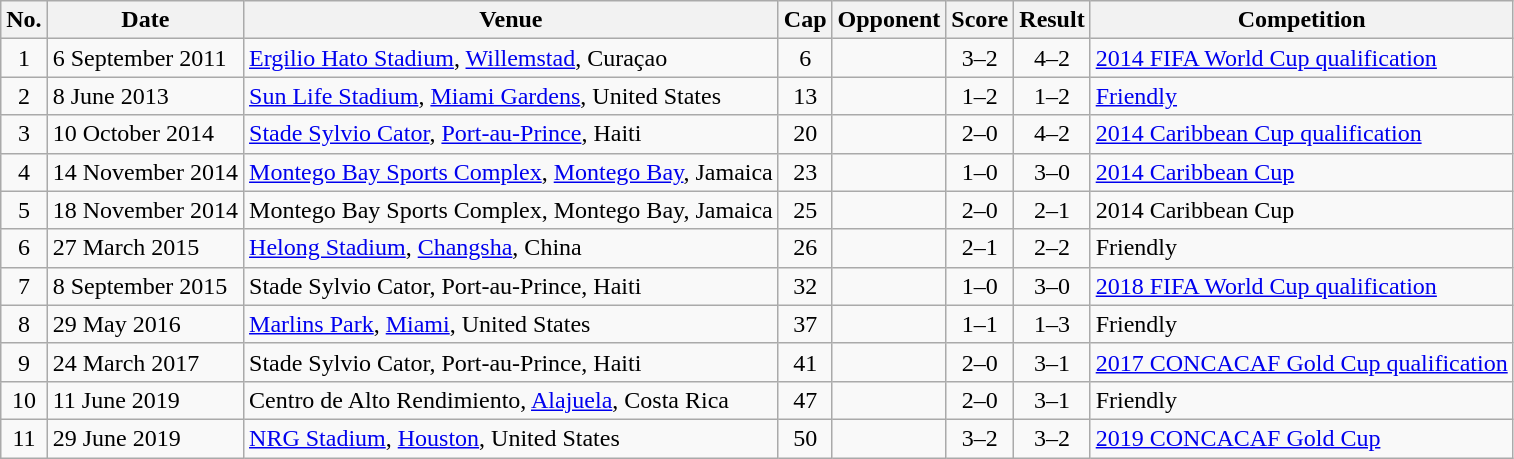<table class="wikitable sortable">
<tr>
<th scope="col">No.</th>
<th scope="col" data-sort-type="date">Date</th>
<th scope="col">Venue</th>
<th scope="col">Cap</th>
<th scope="col">Opponent</th>
<th scope="col">Score</th>
<th scope="col">Result</th>
<th scope="col">Competition</th>
</tr>
<tr>
<td align="center">1</td>
<td>6 September 2011</td>
<td><a href='#'>Ergilio Hato Stadium</a>, <a href='#'>Willemstad</a>, Curaçao</td>
<td align="center">6</td>
<td></td>
<td align="center">3–2</td>
<td align="center">4–2</td>
<td><a href='#'>2014 FIFA World Cup qualification</a></td>
</tr>
<tr>
<td align="center">2</td>
<td>8 June 2013</td>
<td><a href='#'>Sun Life Stadium</a>, <a href='#'>Miami Gardens</a>, United States</td>
<td align="center">13</td>
<td></td>
<td align="center">1–2</td>
<td align="center">1–2</td>
<td><a href='#'>Friendly</a></td>
</tr>
<tr>
<td align="center">3</td>
<td>10 October 2014</td>
<td><a href='#'>Stade Sylvio Cator</a>, <a href='#'>Port-au-Prince</a>, Haiti</td>
<td align="center">20</td>
<td></td>
<td align="center">2–0</td>
<td align="center">4–2</td>
<td><a href='#'>2014 Caribbean Cup qualification</a></td>
</tr>
<tr>
<td align="center">4</td>
<td>14 November 2014</td>
<td><a href='#'>Montego Bay Sports Complex</a>, <a href='#'>Montego Bay</a>, Jamaica</td>
<td align="center">23</td>
<td></td>
<td align="center">1–0</td>
<td align="center">3–0</td>
<td><a href='#'>2014 Caribbean Cup</a></td>
</tr>
<tr>
<td align="center">5</td>
<td>18 November 2014</td>
<td>Montego Bay Sports Complex, Montego Bay, Jamaica</td>
<td align="center">25</td>
<td></td>
<td align="center">2–0</td>
<td align="center">2–1</td>
<td>2014 Caribbean Cup</td>
</tr>
<tr>
<td align="center">6</td>
<td>27 March 2015</td>
<td><a href='#'>Helong Stadium</a>, <a href='#'>Changsha</a>, China</td>
<td align="center">26</td>
<td></td>
<td align="center">2–1</td>
<td align="center">2–2</td>
<td>Friendly</td>
</tr>
<tr>
<td align="center">7</td>
<td>8 September 2015</td>
<td>Stade Sylvio Cator, Port-au-Prince, Haiti</td>
<td align="center">32</td>
<td></td>
<td align="center">1–0</td>
<td align="center">3–0</td>
<td><a href='#'>2018 FIFA World Cup qualification</a></td>
</tr>
<tr>
<td align="center">8</td>
<td>29 May 2016</td>
<td><a href='#'>Marlins Park</a>, <a href='#'>Miami</a>, United States</td>
<td align="center">37</td>
<td></td>
<td align="center">1–1</td>
<td align="center">1–3</td>
<td>Friendly</td>
</tr>
<tr>
<td align="center">9</td>
<td>24 March 2017</td>
<td>Stade Sylvio Cator, Port-au-Prince, Haiti</td>
<td align="center">41</td>
<td></td>
<td align="center">2–0</td>
<td align="center">3–1</td>
<td><a href='#'>2017 CONCACAF Gold Cup qualification</a></td>
</tr>
<tr>
<td align="center">10</td>
<td>11 June 2019</td>
<td>Centro de Alto Rendimiento, <a href='#'>Alajuela</a>, Costa Rica</td>
<td align="center">47</td>
<td></td>
<td align="center">2–0</td>
<td align="center">3–1</td>
<td>Friendly</td>
</tr>
<tr>
<td align="center">11</td>
<td>29 June 2019</td>
<td><a href='#'>NRG Stadium</a>, <a href='#'>Houston</a>, United States</td>
<td align="center">50</td>
<td></td>
<td align="center">3–2</td>
<td align="center">3–2</td>
<td><a href='#'>2019 CONCACAF Gold Cup</a></td>
</tr>
</table>
